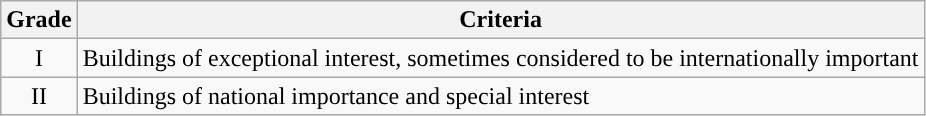<table class="wikitable">
<tr>
<th>Grade</th>
<th>Criteria</th>
</tr>
<tr>
<td align="center" >I</td>
<td>Buildings of exceptional interest, sometimes considered to be internationally important</td>
</tr>
<tr>
<td align="center" >II</td>
<td>Buildings of national importance and special interest</td>
</tr>
</table>
